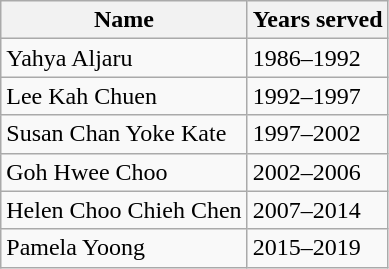<table class="wikitable">
<tr>
<th>Name</th>
<th>Years served</th>
</tr>
<tr>
<td>Yahya Aljaru</td>
<td>1986–1992</td>
</tr>
<tr>
<td>Lee Kah Chuen</td>
<td>1992–1997</td>
</tr>
<tr>
<td>Susan Chan Yoke Kate</td>
<td>1997–2002</td>
</tr>
<tr>
<td>Goh Hwee Choo</td>
<td>2002–2006</td>
</tr>
<tr>
<td>Helen Choo Chieh Chen</td>
<td>2007–2014</td>
</tr>
<tr>
<td>Pamela Yoong</td>
<td>2015–2019</td>
</tr>
</table>
